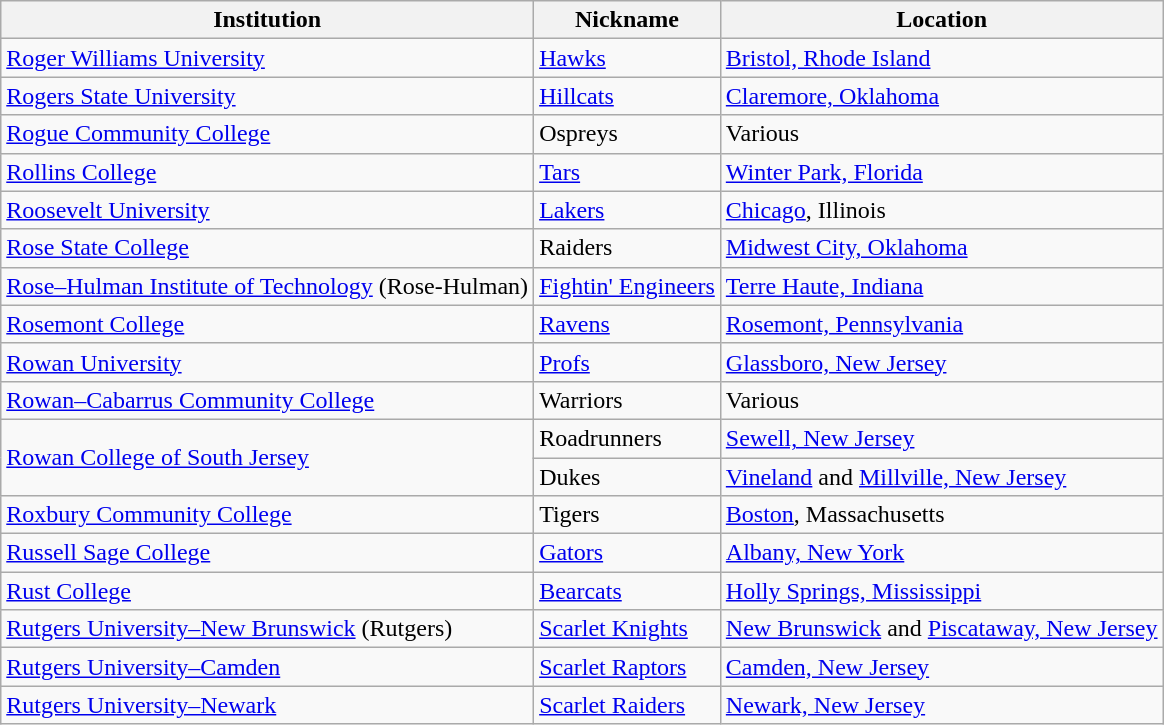<table class="wikitable">
<tr>
<th>Institution</th>
<th>Nickname</th>
<th>Location</th>
</tr>
<tr>
<td><a href='#'>Roger Williams University</a></td>
<td><a href='#'>Hawks</a></td>
<td><a href='#'>Bristol, Rhode Island</a></td>
</tr>
<tr>
<td><a href='#'>Rogers State University</a></td>
<td><a href='#'>Hillcats</a></td>
<td><a href='#'>Claremore, Oklahoma</a></td>
</tr>
<tr>
<td><a href='#'>Rogue Community College</a></td>
<td>Ospreys</td>
<td>Various</td>
</tr>
<tr>
<td><a href='#'>Rollins College</a></td>
<td><a href='#'>Tars</a></td>
<td><a href='#'>Winter Park, Florida</a></td>
</tr>
<tr>
<td><a href='#'>Roosevelt University</a></td>
<td><a href='#'>Lakers</a></td>
<td><a href='#'>Chicago</a>, Illinois</td>
</tr>
<tr>
<td><a href='#'>Rose State College</a></td>
<td>Raiders</td>
<td><a href='#'>Midwest City, Oklahoma</a></td>
</tr>
<tr>
<td><a href='#'>Rose–Hulman Institute of Technology</a> (Rose-Hulman)</td>
<td><a href='#'>Fightin' Engineers</a></td>
<td><a href='#'>Terre Haute, Indiana</a></td>
</tr>
<tr>
<td><a href='#'>Rosemont College</a></td>
<td><a href='#'>Ravens</a></td>
<td><a href='#'>Rosemont, Pennsylvania</a></td>
</tr>
<tr>
<td><a href='#'>Rowan University</a></td>
<td><a href='#'>Profs</a></td>
<td><a href='#'>Glassboro, New Jersey</a></td>
</tr>
<tr>
<td><a href='#'>Rowan–Cabarrus Community College</a></td>
<td>Warriors</td>
<td>Various</td>
</tr>
<tr>
<td rowspan="2"><a href='#'>Rowan College of South Jersey</a></td>
<td>Roadrunners</td>
<td><a href='#'>Sewell, New Jersey</a></td>
</tr>
<tr>
<td>Dukes</td>
<td><a href='#'>Vineland</a> and <a href='#'>Millville, New Jersey</a></td>
</tr>
<tr>
<td><a href='#'>Roxbury Community College</a></td>
<td>Tigers</td>
<td><a href='#'>Boston</a>, Massachusetts</td>
</tr>
<tr>
<td><a href='#'>Russell Sage College</a></td>
<td><a href='#'>Gators</a></td>
<td><a href='#'>Albany, New York</a></td>
</tr>
<tr>
<td><a href='#'>Rust College</a></td>
<td><a href='#'>Bearcats</a></td>
<td><a href='#'>Holly Springs, Mississippi</a></td>
</tr>
<tr>
<td><a href='#'>Rutgers University–New Brunswick</a> (Rutgers)</td>
<td><a href='#'>Scarlet Knights</a></td>
<td><a href='#'>New Brunswick</a> and <a href='#'>Piscataway, New Jersey</a></td>
</tr>
<tr>
<td><a href='#'>Rutgers University–Camden</a></td>
<td><a href='#'>Scarlet Raptors</a></td>
<td><a href='#'>Camden, New Jersey</a></td>
</tr>
<tr>
<td><a href='#'>Rutgers University–Newark</a></td>
<td><a href='#'>Scarlet Raiders</a></td>
<td><a href='#'>Newark, New Jersey</a></td>
</tr>
</table>
